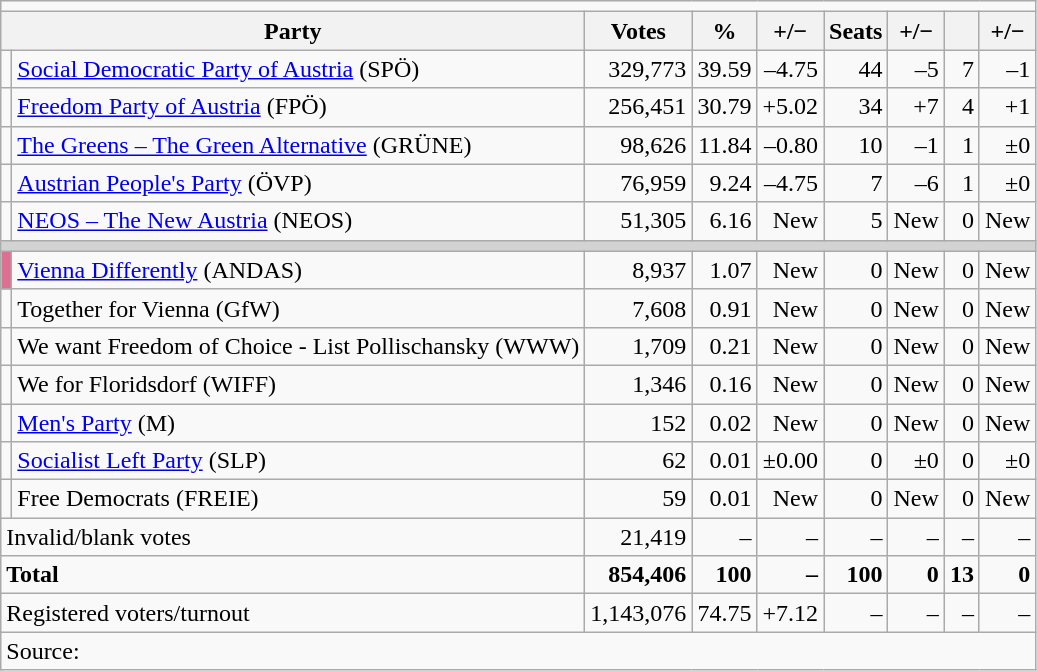<table class=wikitable style=text-align:right>
<tr>
<td align=center colspan=9></td>
</tr>
<tr>
<th colspan=2>Party</th>
<th>Votes</th>
<th>%</th>
<th>+/−</th>
<th>Seats</th>
<th>+/−</th>
<th></th>
<th>+/−</th>
</tr>
<tr>
<td bgcolor=></td>
<td align=left><a href='#'>Social Democratic Party of Austria</a> (SPÖ)</td>
<td>329,773</td>
<td>39.59</td>
<td>–4.75</td>
<td>44</td>
<td>–5</td>
<td>7</td>
<td>–1</td>
</tr>
<tr>
<td bgcolor=></td>
<td align=left><a href='#'>Freedom Party of Austria</a> (FPÖ)</td>
<td>256,451</td>
<td>30.79</td>
<td>+5.02</td>
<td>34</td>
<td>+7</td>
<td>4</td>
<td>+1</td>
</tr>
<tr>
<td bgcolor=></td>
<td align=left><a href='#'>The Greens – The Green Alternative</a> (GRÜNE)</td>
<td>98,626</td>
<td>11.84</td>
<td>–0.80</td>
<td>10</td>
<td>–1</td>
<td>1</td>
<td>±0</td>
</tr>
<tr>
<td bgcolor=></td>
<td align=left><a href='#'>Austrian People's Party</a> (ÖVP)</td>
<td>76,959</td>
<td>9.24</td>
<td>–4.75</td>
<td>7</td>
<td>–6</td>
<td>1</td>
<td>±0</td>
</tr>
<tr>
<td bgcolor=></td>
<td align=left><a href='#'>NEOS – The New Austria</a> (NEOS)</td>
<td>51,305</td>
<td>6.16</td>
<td>New</td>
<td>5</td>
<td>New</td>
<td>0</td>
<td>New</td>
</tr>
<tr>
<td colspan=9 bgcolor=lightgrey></td>
</tr>
<tr>
<td bgcolor=palevioletred></td>
<td align=left><a href='#'>Vienna Differently</a> (ANDAS)</td>
<td>8,937</td>
<td>1.07</td>
<td>New</td>
<td>0</td>
<td>New</td>
<td>0</td>
<td>New</td>
</tr>
<tr>
<td></td>
<td align=left>Together for Vienna (GfW)</td>
<td>7,608</td>
<td>0.91</td>
<td>New</td>
<td>0</td>
<td>New</td>
<td>0</td>
<td>New</td>
</tr>
<tr>
<td></td>
<td align=left>We want Freedom of Choice - List Pollischansky (WWW)</td>
<td>1,709</td>
<td>0.21</td>
<td>New</td>
<td>0</td>
<td>New</td>
<td>0</td>
<td>New</td>
</tr>
<tr>
<td></td>
<td align=left>We for Floridsdorf (WIFF)</td>
<td>1,346</td>
<td>0.16</td>
<td>New</td>
<td>0</td>
<td>New</td>
<td>0</td>
<td>New</td>
</tr>
<tr>
<td></td>
<td align=left><a href='#'>Men's Party</a> (M)</td>
<td>152</td>
<td>0.02</td>
<td>New</td>
<td>0</td>
<td>New</td>
<td>0</td>
<td>New</td>
</tr>
<tr>
<td bgcolor=></td>
<td align=left><a href='#'>Socialist Left Party</a> (SLP)</td>
<td>62</td>
<td>0.01</td>
<td>±0.00</td>
<td>0</td>
<td>±0</td>
<td>0</td>
<td>±0</td>
</tr>
<tr>
<td></td>
<td align=left>Free Democrats (FREIE)</td>
<td>59</td>
<td>0.01</td>
<td>New</td>
<td>0</td>
<td>New</td>
<td>0</td>
<td>New</td>
</tr>
<tr>
<td colspan=2 align=left>Invalid/blank votes</td>
<td>21,419</td>
<td>–</td>
<td>–</td>
<td>–</td>
<td>–</td>
<td>–</td>
<td>–</td>
</tr>
<tr>
<td colspan=2 align=left><strong>Total</strong></td>
<td><strong>854,406</strong></td>
<td><strong>100</strong></td>
<td><strong>–</strong></td>
<td><strong>100</strong></td>
<td><strong>0</strong></td>
<td><strong>13</strong></td>
<td><strong>0</strong></td>
</tr>
<tr>
<td align=left colspan=2>Registered voters/turnout</td>
<td>1,143,076</td>
<td>74.75</td>
<td>+7.12</td>
<td>–</td>
<td>–</td>
<td>–</td>
<td>–</td>
</tr>
<tr>
<td align=left colspan=9>Source: </td>
</tr>
</table>
